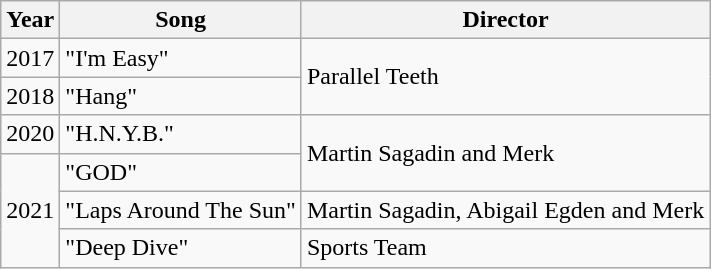<table class="wikitable">
<tr>
<th><strong>Year</strong></th>
<th>Song</th>
<th>Director</th>
</tr>
<tr>
<td>2017</td>
<td>"I'm Easy"</td>
<td rowspan="2">Parallel Teeth</td>
</tr>
<tr>
<td>2018</td>
<td>"Hang"</td>
</tr>
<tr>
<td>2020</td>
<td>"H.N.Y.B."</td>
<td rowspan="2">Martin Sagadin and Merk</td>
</tr>
<tr>
<td rowspan="3">2021</td>
<td>"GOD"</td>
</tr>
<tr>
<td>"Laps Around The Sun"</td>
<td>Martin Sagadin, Abigail Egden and Merk</td>
</tr>
<tr>
<td>"Deep Dive"</td>
<td>Sports Team</td>
</tr>
</table>
